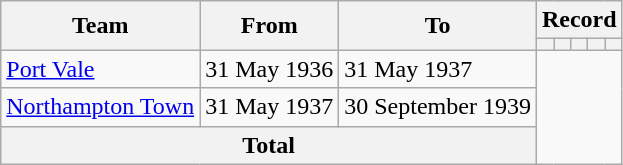<table class=wikitable style="text-align:center">
<tr>
<th rowspan=2>Team</th>
<th rowspan=2>From</th>
<th rowspan=2>To</th>
<th colspan=5>Record</th>
</tr>
<tr>
<th></th>
<th></th>
<th></th>
<th></th>
<th></th>
</tr>
<tr>
<td align=left><a href='#'>Port Vale</a></td>
<td align=left>31 May 1936</td>
<td align=left>31 May 1937<br></td>
</tr>
<tr>
<td align=left><a href='#'>Northampton Town</a></td>
<td align=left>31 May 1937</td>
<td align=left>30 September 1939<br></td>
</tr>
<tr>
<th colspan=3>Total<br></th>
</tr>
</table>
